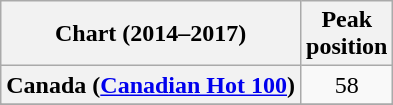<table class="wikitable sortable plainrowheaders" style="text-align:center">
<tr>
<th>Chart (2014–2017)</th>
<th>Peak <br> position</th>
</tr>
<tr>
<th scope="row">Canada (<a href='#'>Canadian Hot 100</a>)</th>
<td>58</td>
</tr>
<tr>
</tr>
<tr>
</tr>
<tr>
</tr>
<tr>
</tr>
<tr>
</tr>
</table>
